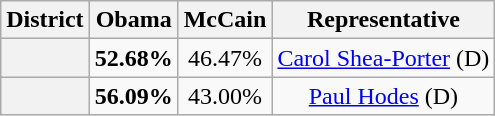<table class=wikitable style="text-align:center">
<tr>
<th>District</th>
<th>Obama</th>
<th>McCain</th>
<th>Representative</th>
</tr>
<tr>
<th></th>
<td><strong>52.68%</strong></td>
<td>46.47%</td>
<td><a href='#'>Carol Shea-Porter</a> (D)</td>
</tr>
<tr align=center>
<th></th>
<td><strong>56.09%</strong></td>
<td>43.00%</td>
<td><a href='#'>Paul Hodes</a> (D)</td>
</tr>
</table>
